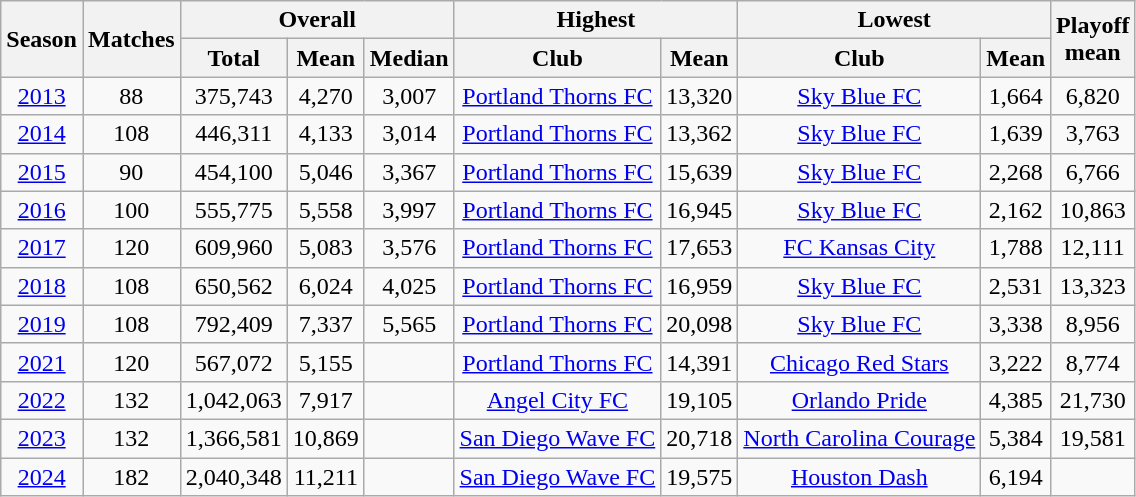<table class="wikitable" style="text-align:center">
<tr>
<th rowspan=2 scope=col>Season</th>
<th rowspan=2 scope=col>Matches</th>
<th colspan=3>Overall</th>
<th colspan=2>Highest</th>
<th colspan=2>Lowest</th>
<th rowspan=2 scope=col>Playoff<br>mean</th>
</tr>
<tr>
<th scope=col>Total</th>
<th scope=col>Mean</th>
<th scope=col>Median</th>
<th scope=col>Club</th>
<th scope=col>Mean</th>
<th scope=col>Club</th>
<th scope=col>Mean</th>
</tr>
<tr>
<td><a href='#'>2013</a></td>
<td>88</td>
<td>375,743</td>
<td>4,270</td>
<td>3,007</td>
<td><a href='#'>Portland Thorns FC</a></td>
<td>13,320</td>
<td><a href='#'>Sky Blue FC</a></td>
<td>1,664</td>
<td>6,820</td>
</tr>
<tr>
<td><a href='#'>2014</a></td>
<td>108</td>
<td>446,311</td>
<td>4,133</td>
<td>3,014</td>
<td><a href='#'>Portland Thorns FC</a></td>
<td>13,362</td>
<td><a href='#'>Sky Blue FC</a></td>
<td>1,639</td>
<td>3,763</td>
</tr>
<tr>
<td><a href='#'>2015</a></td>
<td>90</td>
<td>454,100</td>
<td>5,046</td>
<td>3,367</td>
<td><a href='#'>Portland Thorns FC</a></td>
<td>15,639</td>
<td><a href='#'>Sky Blue FC</a></td>
<td>2,268</td>
<td>6,766</td>
</tr>
<tr>
<td><a href='#'>2016</a></td>
<td>100</td>
<td>555,775</td>
<td>5,558</td>
<td>3,997</td>
<td><a href='#'>Portland Thorns FC</a></td>
<td>16,945</td>
<td><a href='#'>Sky Blue FC</a></td>
<td>2,162</td>
<td>10,863</td>
</tr>
<tr>
<td><a href='#'>2017</a></td>
<td>120</td>
<td>609,960</td>
<td>5,083</td>
<td>3,576</td>
<td><a href='#'>Portland Thorns FC</a></td>
<td>17,653</td>
<td><a href='#'>FC Kansas City</a></td>
<td>1,788</td>
<td>12,111</td>
</tr>
<tr>
<td><a href='#'>2018</a></td>
<td>108</td>
<td>650,562</td>
<td>6,024</td>
<td>4,025</td>
<td><a href='#'>Portland Thorns FC</a></td>
<td>16,959</td>
<td><a href='#'>Sky Blue FC</a></td>
<td>2,531</td>
<td>13,323</td>
</tr>
<tr>
<td><a href='#'>2019</a></td>
<td>108</td>
<td>792,409</td>
<td>7,337</td>
<td>5,565</td>
<td><a href='#'>Portland Thorns FC</a></td>
<td>20,098</td>
<td><a href='#'>Sky Blue FC</a></td>
<td>3,338</td>
<td>8,956</td>
</tr>
<tr>
<td><a href='#'>2021</a></td>
<td>120</td>
<td>567,072</td>
<td>5,155</td>
<td></td>
<td><a href='#'>Portland Thorns FC</a></td>
<td>14,391</td>
<td><a href='#'>Chicago Red Stars</a></td>
<td>3,222</td>
<td>8,774</td>
</tr>
<tr>
<td><a href='#'>2022</a></td>
<td>132</td>
<td>1,042,063</td>
<td>7,917</td>
<td></td>
<td><a href='#'>Angel City FC</a></td>
<td>19,105</td>
<td><a href='#'>Orlando Pride</a></td>
<td>4,385</td>
<td>21,730</td>
</tr>
<tr>
<td><a href='#'>2023</a></td>
<td>132</td>
<td>1,366,581</td>
<td>10,869</td>
<td></td>
<td><a href='#'>San Diego Wave FC</a></td>
<td>20,718</td>
<td><a href='#'>North Carolina Courage</a></td>
<td>5,384</td>
<td>19,581</td>
</tr>
<tr>
<td><a href='#'>2024</a></td>
<td>182</td>
<td>2,040,348</td>
<td>11,211</td>
<td></td>
<td><a href='#'>San Diego Wave FC</a></td>
<td>19,575</td>
<td><a href='#'>Houston Dash</a></td>
<td>6,194</td>
<td></td>
</tr>
</table>
